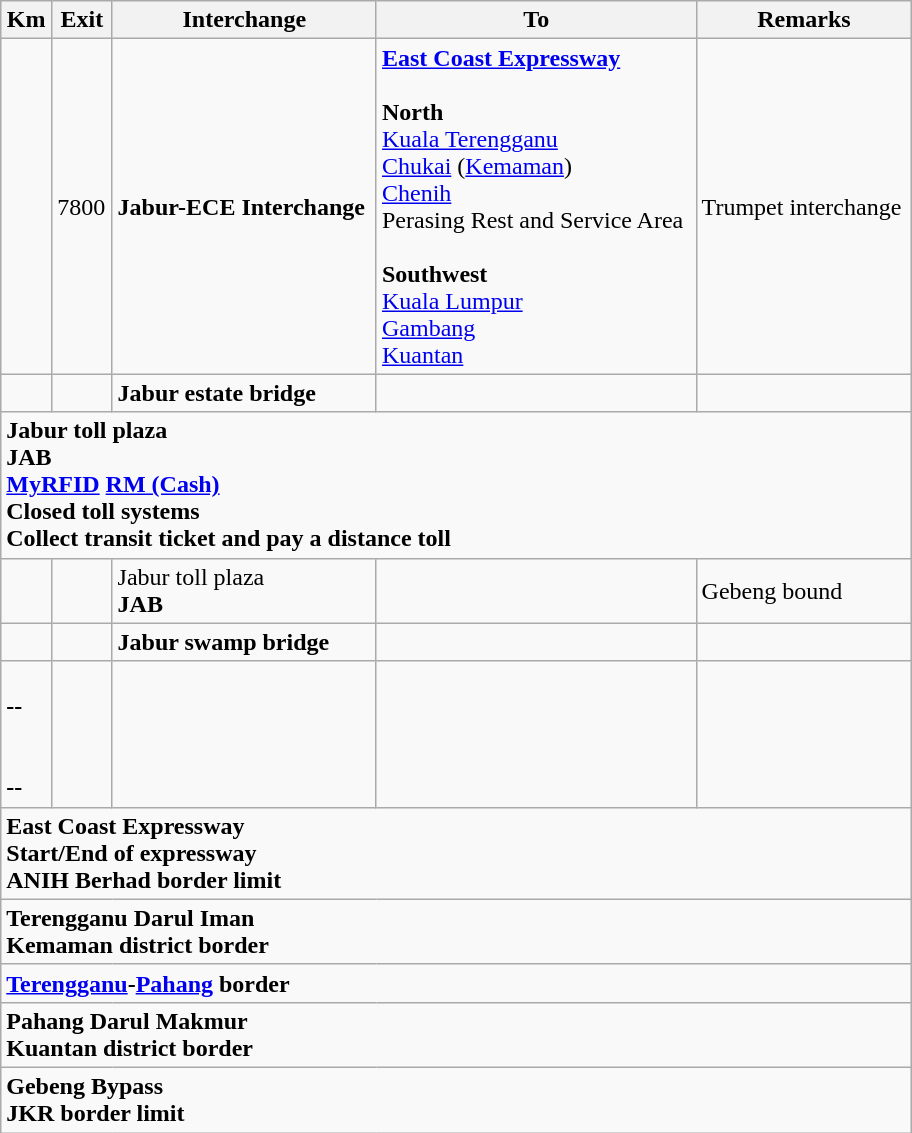<table class="wikitable">
<tr>
<th>Km</th>
<th>Exit</th>
<th>Interchange</th>
<th>To</th>
<th>Remarks</th>
</tr>
<tr>
<td></td>
<td>7800</td>
<td><strong>Jabur-ECE Interchange</strong></td>
<td>  <strong><a href='#'>East Coast Expressway</a></strong><br><br><strong>North</strong><br><a href='#'>Kuala Terengganu</a><br><a href='#'>Chukai</a> (<a href='#'>Kemaman</a>)<br><a href='#'>Chenih</a><br> Perasing Rest and Service Area<br><br><strong>Southwest</strong><br><a href='#'>Kuala Lumpur</a><br><a href='#'>Gambang</a><br><a href='#'>Kuantan</a></td>
<td>Trumpet interchange</td>
</tr>
<tr>
<td></td>
<td></td>
<td><strong>Jabur estate bridge</strong></td>
<td></td>
<td></td>
</tr>
<tr>
<td style="width:600px" colspan="6" style="text-align:center; background:green;"><strong><span>Jabur toll plaza<br>JAB<br>   <a href='#'><span>My</span><span>RFID</span></a>   <a href='#'><span>RM (Cash)</span></a><br>Closed toll systems<br>Collect transit ticket and pay a distance toll</span></strong></td>
</tr>
<tr>
<td></td>
<td></td>
<td> Jabur toll plaza<br><strong>JAB</strong></td>
<td>     </td>
<td>Gebeng bound</td>
</tr>
<tr>
<td></td>
<td></td>
<td><strong>Jabur swamp bridge</strong></td>
<td></td>
<td></td>
</tr>
<tr>
<td><br><strong>--</strong><br><br><br><strong>--</strong></td>
<td></td>
<td></td>
<td></td>
<td></td>
</tr>
<tr>
<td style="width:600px" colspan="6" style="text-align:center; background:green;"><strong><span>  East Coast Expressway<br>Start/End of expressway<br>ANIH Berhad border limit</span></strong></td>
</tr>
<tr>
<td style="width:600px" colspan="6" style="text-align:center; background:blue;"><strong><span>Terengganu Darul Iman<br>Kemaman district border</span></strong></td>
</tr>
<tr>
<td style="width:600px" colspan="6" style="text-align:center; background:yellow;"><strong><span><a href='#'>Terengganu</a>-<a href='#'>Pahang</a> border</span></strong></td>
</tr>
<tr>
<td style="width:600px" colspan="6" style="text-align:center; background:blue;"><strong><span>Pahang Darul Makmur<br>Kuantan district border</span></strong></td>
</tr>
<tr>
<td style="width:600px" colspan="6" style="text-align:center; background:blue;"><strong><span>   Gebeng Bypass<br>JKR border limit</span></strong></td>
</tr>
</table>
